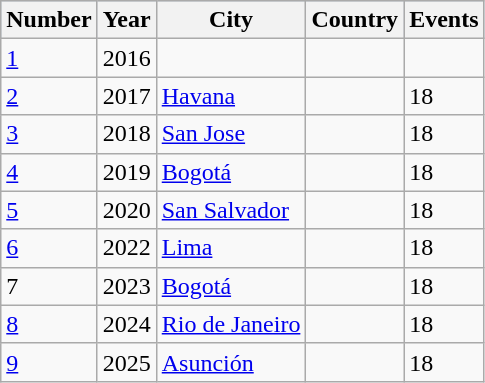<table class="wikitable col1center col5center">
<tr bgcolor="lightsteelblue">
<th scope=col>Number</th>
<th scope=col>Year</th>
<th scope=col>City</th>
<th scope=col>Country</th>
<th scope=col>Events</th>
</tr>
<tr>
<td><a href='#'>1</a></td>
<td>2016</td>
<td></td>
<td></td>
<td></td>
</tr>
<tr>
<td><a href='#'>2</a></td>
<td>2017</td>
<td><a href='#'>Havana</a></td>
<td></td>
<td>18</td>
</tr>
<tr>
<td><a href='#'>3</a></td>
<td>2018</td>
<td><a href='#'>San Jose</a></td>
<td></td>
<td>18</td>
</tr>
<tr>
<td><a href='#'>4</a></td>
<td>2019</td>
<td><a href='#'>Bogotá</a></td>
<td></td>
<td>18</td>
</tr>
<tr>
<td><a href='#'>5</a></td>
<td>2020</td>
<td><a href='#'>San Salvador</a></td>
<td></td>
<td>18</td>
</tr>
<tr>
<td><a href='#'>6</a></td>
<td>2022</td>
<td><a href='#'>Lima</a></td>
<td></td>
<td>18</td>
</tr>
<tr>
<td>7</td>
<td>2023</td>
<td><a href='#'>Bogotá</a></td>
<td></td>
<td>18</td>
</tr>
<tr>
<td><a href='#'>8</a></td>
<td>2024</td>
<td><a href='#'>Rio de Janeiro</a></td>
<td></td>
<td>18</td>
</tr>
<tr>
<td><a href='#'>9</a></td>
<td>2025</td>
<td><a href='#'>Asunción</a></td>
<td></td>
<td>18</td>
</tr>
</table>
